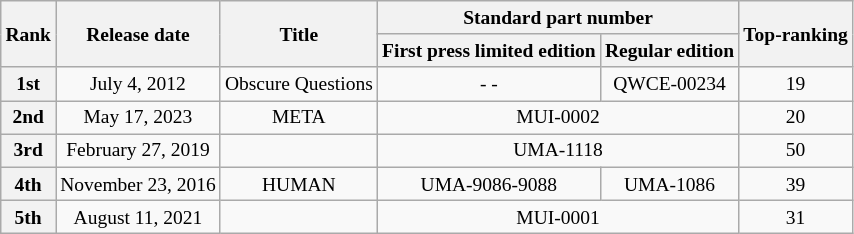<table class="wikitable" style="font-size:small;text-align:center">
<tr>
<th rowspan="2">Rank</th>
<th rowspan="2">Release date</th>
<th rowspan="2">Title</th>
<th colspan="2">Standard part number</th>
<th rowspan="2">Top-ranking</th>
</tr>
<tr>
<th>First press limited edition</th>
<th>Regular edition</th>
</tr>
<tr>
<th>1st</th>
<td>July 4, 2012</td>
<td>Obscure Questions</td>
<td>- -</td>
<td>QWCE-00234</td>
<td>19</td>
</tr>
<tr>
<th>2nd</th>
<td>May 17, 2023</td>
<td>META</td>
<td colspan="2">MUI-0002</td>
<td>20</td>
</tr>
<tr>
<th>3rd</th>
<td>February 27, 2019</td>
<td></td>
<td colspan="2">UMA-1118</td>
<td>50</td>
</tr>
<tr>
<th>4th</th>
<td>November 23, 2016</td>
<td>HUMAN</td>
<td>UMA-9086-9088</td>
<td>UMA-1086</td>
<td>39</td>
</tr>
<tr>
<th>5th</th>
<td>August 11, 2021</td>
<td></td>
<td colspan="2">MUI-0001</td>
<td>31</td>
</tr>
</table>
